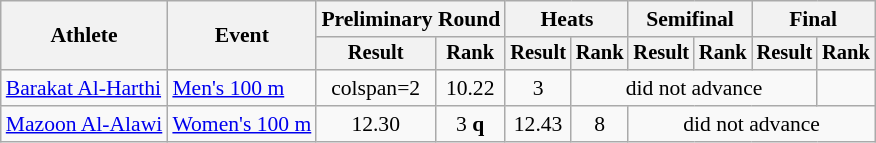<table class="wikitable" style="font-size:90%">
<tr>
<th rowspan="2">Athlete</th>
<th rowspan="2">Event</th>
<th colspan="2">Preliminary Round</th>
<th colspan="2">Heats</th>
<th colspan="2">Semifinal</th>
<th colspan="2">Final</th>
</tr>
<tr style="font-size:95%">
<th>Result</th>
<th>Rank</th>
<th>Result</th>
<th>Rank</th>
<th>Result</th>
<th>Rank</th>
<th>Result</th>
<th>Rank</th>
</tr>
<tr align=center>
<td align=left><a href='#'>Barakat Al-Harthi</a></td>
<td align=left><a href='#'>Men's 100 m</a></td>
<td>colspan=2 </td>
<td>10.22</td>
<td>3</td>
<td colspan=4>did not advance</td>
</tr>
<tr align=center>
<td align=left><a href='#'>Mazoon Al-Alawi</a></td>
<td align=left><a href='#'>Women's 100 m</a></td>
<td>12.30</td>
<td>3 <strong>q</strong></td>
<td>12.43</td>
<td>8</td>
<td colspan=4>did not advance</td>
</tr>
</table>
